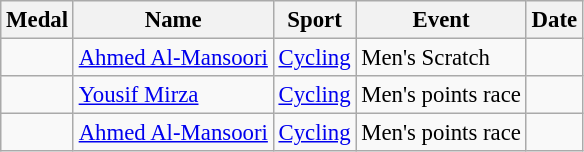<table class="wikitable sortable" style="font-size: 95%;">
<tr>
<th>Medal</th>
<th>Name</th>
<th>Sport</th>
<th>Event</th>
<th>Date</th>
</tr>
<tr>
<td></td>
<td><a href='#'>Ahmed Al-Mansoori</a></td>
<td><a href='#'>Cycling</a></td>
<td>Men's Scratch</td>
<td></td>
</tr>
<tr>
<td></td>
<td><a href='#'>Yousif Mirza</a></td>
<td><a href='#'>Cycling</a></td>
<td>Men's points race</td>
<td></td>
</tr>
<tr>
<td></td>
<td><a href='#'>Ahmed Al-Mansoori</a></td>
<td><a href='#'>Cycling</a></td>
<td>Men's points race</td>
<td></td>
</tr>
</table>
